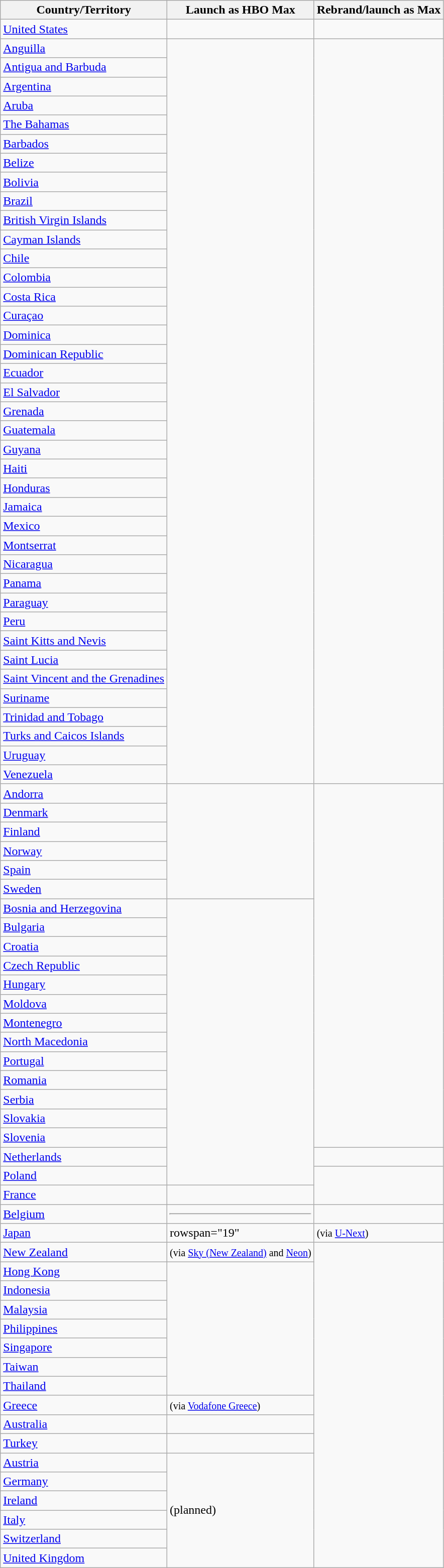<table class="wikitable sortable plainrowheaders" id="launch rollout">
<tr>
<th scope="col">Country/Territory</th>
<th scope="col">Launch as HBO Max</th>
<th scope="col">Rebrand/launch as Max</th>
</tr>
<tr>
<td scope="row"><a href='#'>United States</a></td>
<td></td>
<td></td>
</tr>
<tr>
<td scope="row"><a href='#'>Anguilla</a></td>
<td rowspan="39"></td>
<td rowspan="39"></td>
</tr>
<tr>
<td scope="row"><a href='#'>Antigua and Barbuda</a></td>
</tr>
<tr>
<td scope="row"><a href='#'>Argentina</a></td>
</tr>
<tr>
<td scope="row"><a href='#'>Aruba</a></td>
</tr>
<tr>
<td scope="row"><a href='#'>The Bahamas</a></td>
</tr>
<tr>
<td scope="row"><a href='#'>Barbados</a></td>
</tr>
<tr>
<td scope="row"><a href='#'>Belize</a></td>
</tr>
<tr>
<td scope="row"><a href='#'>Bolivia</a></td>
</tr>
<tr>
<td scope="row"><a href='#'>Brazil</a></td>
</tr>
<tr>
<td scope="row"><a href='#'>British Virgin Islands</a></td>
</tr>
<tr>
<td scope="row"><a href='#'>Cayman Islands</a></td>
</tr>
<tr>
<td scope="row"><a href='#'>Chile</a></td>
</tr>
<tr>
<td scope="row"><a href='#'>Colombia</a></td>
</tr>
<tr>
<td scope="row"><a href='#'>Costa Rica</a></td>
</tr>
<tr>
<td scope="row"><a href='#'>Curaçao</a></td>
</tr>
<tr>
<td scope="row"><a href='#'>Dominica</a></td>
</tr>
<tr>
<td scope="row"><a href='#'>Dominican Republic</a></td>
</tr>
<tr>
<td scope="row"><a href='#'>Ecuador</a></td>
</tr>
<tr>
<td scope="row"><a href='#'>El Salvador</a></td>
</tr>
<tr>
<td scope="row"><a href='#'>Grenada</a></td>
</tr>
<tr>
<td scope="row"><a href='#'>Guatemala</a></td>
</tr>
<tr>
<td scope="row"><a href='#'>Guyana</a></td>
</tr>
<tr>
<td scope="row"><a href='#'>Haiti</a></td>
</tr>
<tr>
<td scope="row"><a href='#'>Honduras</a></td>
</tr>
<tr>
<td scope="row"><a href='#'>Jamaica</a></td>
</tr>
<tr>
<td scope="row"><a href='#'>Mexico</a></td>
</tr>
<tr>
<td scope="row"><a href='#'>Montserrat</a></td>
</tr>
<tr>
<td scope="row"><a href='#'>Nicaragua</a></td>
</tr>
<tr>
<td scope="row"><a href='#'>Panama</a></td>
</tr>
<tr>
<td scope="row"><a href='#'>Paraguay</a></td>
</tr>
<tr>
<td scope="row"><a href='#'>Peru</a></td>
</tr>
<tr>
<td scope="row"><a href='#'>Saint Kitts and Nevis</a></td>
</tr>
<tr>
<td scope="row"><a href='#'>Saint Lucia</a></td>
</tr>
<tr>
<td scope="row"><a href='#'>Saint Vincent and the Grenadines</a></td>
</tr>
<tr>
<td scope="row"><a href='#'>Suriname</a></td>
</tr>
<tr>
<td scope="row"><a href='#'>Trinidad and Tobago</a></td>
</tr>
<tr>
<td scope="row"><a href='#'>Turks and Caicos Islands</a></td>
</tr>
<tr>
<td scope="row"><a href='#'>Uruguay</a></td>
</tr>
<tr>
<td scope="row"><a href='#'>Venezuela</a></td>
</tr>
<tr>
<td scope="row"><a href='#'>Andorra</a></td>
<td rowspan="6"></td>
<td rowspan="19"></td>
</tr>
<tr>
<td scope="row"><a href='#'>Denmark</a></td>
</tr>
<tr>
<td scope="row"><a href='#'>Finland</a></td>
</tr>
<tr>
<td scope="row"><a href='#'>Norway</a></td>
</tr>
<tr>
<td scope="row"><a href='#'>Spain</a></td>
</tr>
<tr>
<td scope="row"><a href='#'>Sweden</a></td>
</tr>
<tr>
<td scope="row"><a href='#'>Bosnia and Herzegovina</a></td>
<td rowspan="15"></td>
</tr>
<tr>
<td scope="row"><a href='#'>Bulgaria</a></td>
</tr>
<tr>
<td scope="row"><a href='#'>Croatia</a></td>
</tr>
<tr>
<td scope="row"><a href='#'>Czech Republic</a></td>
</tr>
<tr>
<td scope="row"><a href='#'>Hungary</a></td>
</tr>
<tr>
<td scope="row"><a href='#'>Moldova</a></td>
</tr>
<tr>
<td scope="row"><a href='#'>Montenegro</a></td>
</tr>
<tr>
<td scope="row"><a href='#'>North Macedonia</a></td>
</tr>
<tr>
<td scope="row"><a href='#'>Portugal</a></td>
</tr>
<tr>
<td scope="row"><a href='#'>Romania</a></td>
</tr>
<tr>
<td scope="row"><a href='#'>Serbia</a></td>
</tr>
<tr>
<td scope="row"><a href='#'>Slovakia</a></td>
</tr>
<tr>
<td scope="row"><a href='#'>Slovenia</a></td>
</tr>
<tr>
<td scope="row"><a href='#'>Netherlands</a></td>
<td></td>
</tr>
<tr>
<td scope="row"><a href='#'>Poland</a></td>
<td rowspan="2"></td>
</tr>
<tr>
<td scope="row"><a href='#'>France</a></td>
<td></td>
</tr>
<tr>
<td scope="row"><a href='#'>Belgium</a></td>
<td> <hr> </td>
<td></td>
</tr>
<tr>
<td scope="row"><a href='#'>Japan</a></td>
<td>rowspan="19" </td>
<td> <small>(via <a href='#'>U-Next</a>)</small></td>
</tr>
<tr>
<td scope="row"><a href='#'>New Zealand</a></td>
<td> <small>(via <a href='#'>Sky (New Zealand)</a> and <a href='#'>Neon</a>)</small></td>
</tr>
<tr>
<td scope="row"><a href='#'>Hong Kong</a></td>
<td rowspan="7"></td>
</tr>
<tr>
<td scope="row"><a href='#'>Indonesia</a></td>
</tr>
<tr>
<td scope="row"><a href='#'>Malaysia</a></td>
</tr>
<tr>
<td scope="row"><a href='#'>Philippines</a></td>
</tr>
<tr>
<td scope="row"><a href='#'>Singapore</a></td>
</tr>
<tr>
<td scope="row"><a href='#'>Taiwan</a></td>
</tr>
<tr>
<td scope="row"><a href='#'>Thailand</a></td>
</tr>
<tr>
<td scope="row"><a href='#'>Greece</a></td>
<td> <small>(via <a href='#'>Vodafone Greece</a>)</small></td>
</tr>
<tr>
<td scope="row"><a href='#'>Australia</a></td>
<td></td>
</tr>
<tr>
<td scope="row"><a href='#'>Turkey</a></td>
<td></td>
</tr>
<tr>
<td scope="row"><a href='#'>Austria</a></td>
<td rowspan="6"> (planned)</td>
</tr>
<tr>
<td scope="row"><a href='#'>Germany</a></td>
</tr>
<tr>
<td scope="row"><a href='#'>Ireland</a></td>
</tr>
<tr>
<td scope="row"><a href='#'>Italy</a></td>
</tr>
<tr>
<td scope="row"><a href='#'>Switzerland</a></td>
</tr>
<tr>
<td scope="row"><a href='#'>United Kingdom</a></td>
</tr>
</table>
